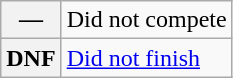<table class="wikitable">
<tr>
<th scope="row">—</th>
<td>Did not compete</td>
</tr>
<tr>
<th scope="row">DNF</th>
<td><a href='#'>Did not finish</a></td>
</tr>
</table>
